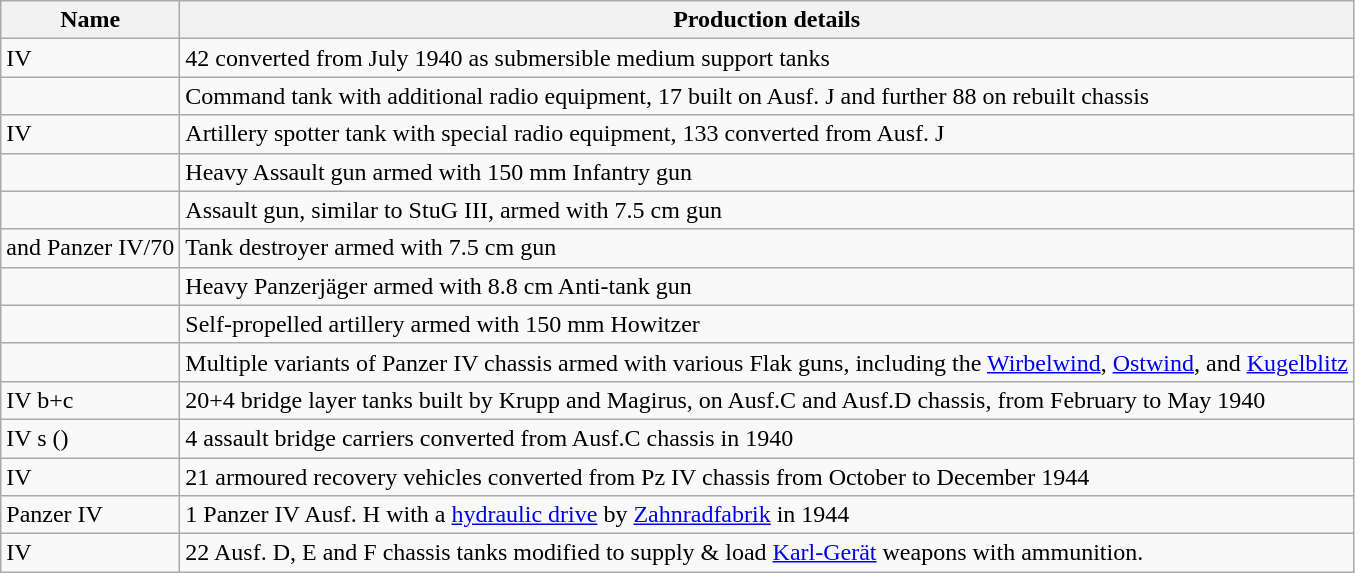<table class="wikitable">
<tr>
<th>Name</th>
<th>Production details</th>
</tr>
<tr>
<td> IV</td>
<td>42 converted from July 1940 as submersible medium support tanks</td>
</tr>
<tr>
<td></td>
<td>Command tank with additional radio equipment, 17 built on Ausf. J and further 88 on rebuilt chassis</td>
</tr>
<tr>
<td> IV</td>
<td>Artillery spotter tank with special radio equipment, 133 converted from Ausf. J</td>
</tr>
<tr>
<td></td>
<td>Heavy Assault gun armed with 150 mm Infantry gun</td>
</tr>
<tr>
<td></td>
<td>Assault gun, similar to StuG III, armed with 7.5 cm gun</td>
</tr>
<tr>
<td> and Panzer IV/70</td>
<td>Tank destroyer armed with 7.5 cm gun</td>
</tr>
<tr>
<td></td>
<td>Heavy Panzerjäger armed with 8.8 cm Anti-tank gun</td>
</tr>
<tr>
<td></td>
<td>Self-propelled artillery armed with 150 mm Howitzer</td>
</tr>
<tr>
<td></td>
<td>Multiple variants of Panzer IV chassis armed with various Flak guns, including the <a href='#'>Wirbelwind</a>, <a href='#'>Ostwind</a>, and <a href='#'>Kugelblitz</a></td>
</tr>
<tr>
<td> IV b+c</td>
<td>20+4 bridge layer tanks built by Krupp and Magirus, on Ausf.C and Ausf.D chassis, from February to May 1940</td>
</tr>
<tr>
<td> IV s ()</td>
<td>4 assault bridge carriers converted from Ausf.C chassis in 1940</td>
</tr>
<tr>
<td> IV</td>
<td>21 armoured recovery vehicles converted from Pz IV chassis from October to December 1944</td>
</tr>
<tr>
<td>Panzer IV </td>
<td>1 Panzer IV Ausf. H with a <a href='#'>hydraulic drive</a> by <a href='#'>Zahnradfabrik</a> in 1944</td>
</tr>
<tr>
<td> IV</td>
<td>22 Ausf. D, E and F chassis tanks modified to supply & load <a href='#'>Karl-Gerät</a> weapons with ammunition.</td>
</tr>
</table>
